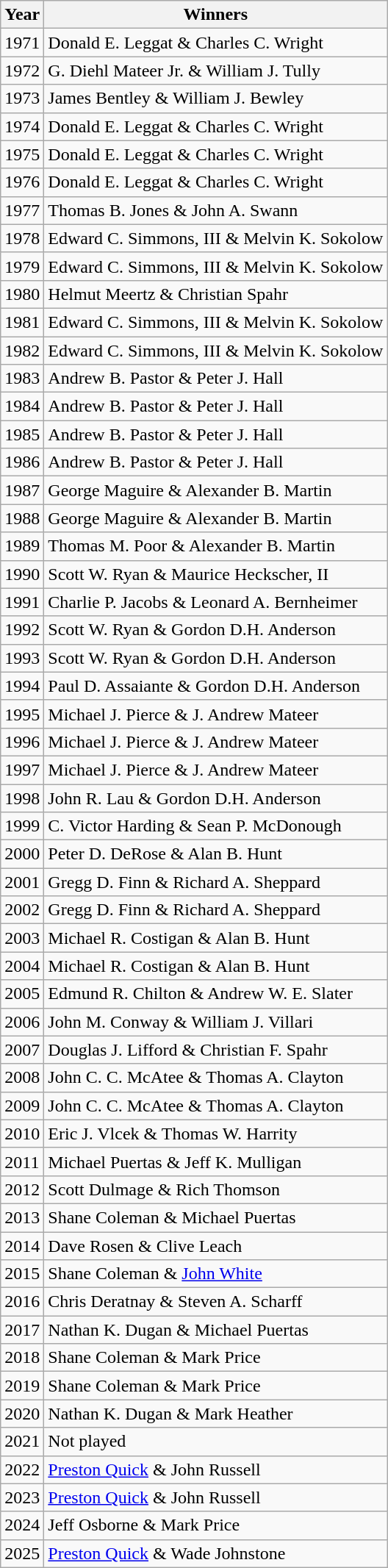<table class="wikitable">
<tr>
<th>Year</th>
<th>Winners</th>
</tr>
<tr>
<td>1971</td>
<td>Donald E. Leggat & Charles C. Wright</td>
</tr>
<tr>
<td>1972</td>
<td>G. Diehl Mateer Jr. & William J. Tully</td>
</tr>
<tr>
<td>1973</td>
<td>James Bentley & William J. Bewley</td>
</tr>
<tr>
<td>1974</td>
<td>Donald E. Leggat & Charles C. Wright</td>
</tr>
<tr>
<td>1975</td>
<td>Donald E. Leggat & Charles C. Wright</td>
</tr>
<tr>
<td>1976</td>
<td>Donald E. Leggat & Charles C. Wright</td>
</tr>
<tr>
<td>1977</td>
<td>Thomas B. Jones & John A. Swann</td>
</tr>
<tr>
<td>1978</td>
<td>Edward C. Simmons, III & Melvin K. Sokolow</td>
</tr>
<tr>
<td>1979</td>
<td>Edward C. Simmons, III & Melvin K. Sokolow</td>
</tr>
<tr>
<td>1980</td>
<td>Helmut Meertz & Christian Spahr</td>
</tr>
<tr>
<td>1981</td>
<td>Edward C. Simmons, III & Melvin K. Sokolow</td>
</tr>
<tr>
<td>1982</td>
<td>Edward C. Simmons, III & Melvin K. Sokolow</td>
</tr>
<tr>
<td>1983</td>
<td>Andrew B. Pastor & Peter J. Hall</td>
</tr>
<tr>
<td>1984</td>
<td>Andrew B. Pastor & Peter J. Hall</td>
</tr>
<tr>
<td>1985</td>
<td>Andrew B. Pastor & Peter J. Hall</td>
</tr>
<tr>
<td>1986</td>
<td>Andrew B. Pastor & Peter J. Hall</td>
</tr>
<tr>
<td>1987</td>
<td>George Maguire & Alexander B. Martin</td>
</tr>
<tr>
<td>1988</td>
<td>George Maguire & Alexander B. Martin</td>
</tr>
<tr>
<td>1989</td>
<td>Thomas M. Poor & Alexander B. Martin</td>
</tr>
<tr>
<td>1990</td>
<td>Scott W. Ryan & Maurice Heckscher, II</td>
</tr>
<tr>
<td>1991</td>
<td>Charlie P. Jacobs & Leonard A. Bernheimer</td>
</tr>
<tr>
<td>1992</td>
<td>Scott W. Ryan & Gordon D.H. Anderson</td>
</tr>
<tr>
<td>1993</td>
<td>Scott W. Ryan & Gordon D.H. Anderson</td>
</tr>
<tr>
<td>1994</td>
<td>Paul D. Assaiante & Gordon D.H. Anderson</td>
</tr>
<tr>
<td>1995</td>
<td>Michael J. Pierce & J. Andrew Mateer</td>
</tr>
<tr>
<td>1996</td>
<td>Michael J. Pierce & J. Andrew Mateer</td>
</tr>
<tr>
<td>1997</td>
<td>Michael J. Pierce & J. Andrew Mateer</td>
</tr>
<tr>
<td>1998</td>
<td>John R. Lau & Gordon D.H. Anderson</td>
</tr>
<tr>
<td>1999</td>
<td>C. Victor Harding & Sean P. McDonough</td>
</tr>
<tr>
<td>2000</td>
<td>Peter D. DeRose & Alan B. Hunt</td>
</tr>
<tr>
<td>2001</td>
<td>Gregg D. Finn & Richard A. Sheppard</td>
</tr>
<tr>
<td>2002</td>
<td>Gregg D. Finn & Richard A. Sheppard</td>
</tr>
<tr>
<td>2003</td>
<td>Michael R. Costigan & Alan B. Hunt</td>
</tr>
<tr>
<td>2004</td>
<td>Michael R. Costigan & Alan B. Hunt</td>
</tr>
<tr>
<td>2005</td>
<td>Edmund R. Chilton & Andrew W. E. Slater</td>
</tr>
<tr>
<td>2006</td>
<td>John M. Conway & William J. Villari</td>
</tr>
<tr>
<td>2007</td>
<td>Douglas J. Lifford & Christian F. Spahr</td>
</tr>
<tr>
<td>2008</td>
<td>John C. C. McAtee & Thomas A. Clayton</td>
</tr>
<tr>
<td>2009</td>
<td>John C. C. McAtee & Thomas A. Clayton</td>
</tr>
<tr>
<td>2010</td>
<td>Eric J. Vlcek & Thomas W. Harrity</td>
</tr>
<tr>
<td>2011</td>
<td>Michael Puertas &  Jeff K. Mulligan</td>
</tr>
<tr>
<td>2012</td>
<td>Scott Dulmage &  Rich Thomson</td>
</tr>
<tr>
<td>2013</td>
<td>Shane Coleman & Michael Puertas</td>
</tr>
<tr>
<td>2014</td>
<td>Dave Rosen & Clive Leach</td>
</tr>
<tr>
<td>2015</td>
<td>Shane Coleman & <a href='#'>John White</a></td>
</tr>
<tr>
<td>2016</td>
<td>Chris Deratnay & Steven A. Scharff</td>
</tr>
<tr>
<td>2017</td>
<td>Nathan K. Dugan & Michael Puertas</td>
</tr>
<tr>
<td>2018</td>
<td>Shane Coleman & Mark Price</td>
</tr>
<tr>
<td>2019</td>
<td>Shane Coleman & Mark Price</td>
</tr>
<tr>
<td>2020</td>
<td>Nathan K. Dugan & Mark Heather</td>
</tr>
<tr>
<td>2021</td>
<td>Not played</td>
</tr>
<tr>
<td>2022</td>
<td><a href='#'>Preston Quick</a> & John Russell</td>
</tr>
<tr>
<td>2023</td>
<td><a href='#'>Preston Quick</a> & John Russell</td>
</tr>
<tr>
<td>2024</td>
<td>Jeff Osborne & Mark Price</td>
</tr>
<tr>
<td>2025</td>
<td><a href='#'>Preston Quick</a> & Wade Johnstone</td>
</tr>
</table>
